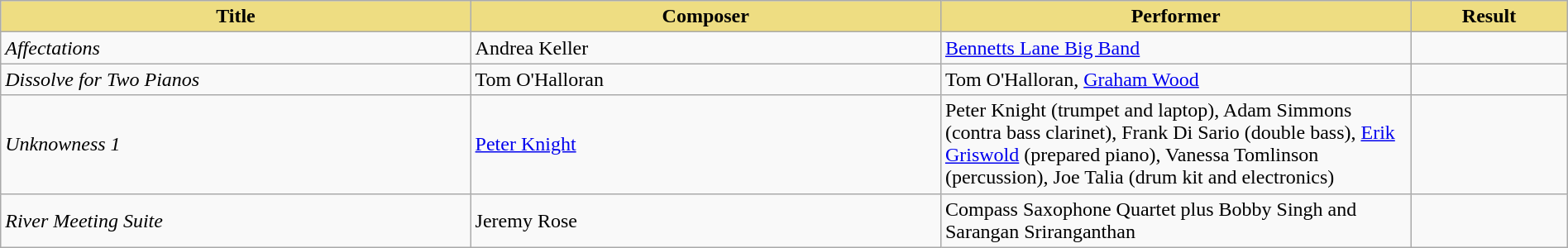<table class="wikitable" width=100%>
<tr>
<th style="width:30%;background:#EEDD82;">Title</th>
<th style="width:30%;background:#EEDD82;">Composer</th>
<th style="width:30%;background:#EEDD82;">Performer</th>
<th style="width:10%;background:#EEDD82;">Result<br></th>
</tr>
<tr>
<td><em>Affectations</em></td>
<td>Andrea Keller</td>
<td><a href='#'>Bennetts Lane Big Band</a></td>
<td></td>
</tr>
<tr>
<td><em>Dissolve for Two Pianos </em></td>
<td>Tom O'Halloran</td>
<td>Tom O'Halloran, <a href='#'>Graham Wood</a></td>
<td></td>
</tr>
<tr>
<td><em>Unknowness 1</em></td>
<td><a href='#'>Peter Knight</a></td>
<td>Peter Knight (trumpet and laptop), Adam Simmons (contra bass clarinet), Frank Di Sario (double bass), <a href='#'>Erik Griswold</a> (prepared piano), Vanessa Tomlinson (percussion), Joe Talia (drum kit and electronics)</td>
<td></td>
</tr>
<tr>
<td><em>River Meeting Suite</em></td>
<td>Jeremy Rose</td>
<td>Compass Saxophone Quartet plus Bobby Singh and Sarangan Sriranganthan</td>
<td></td>
</tr>
</table>
